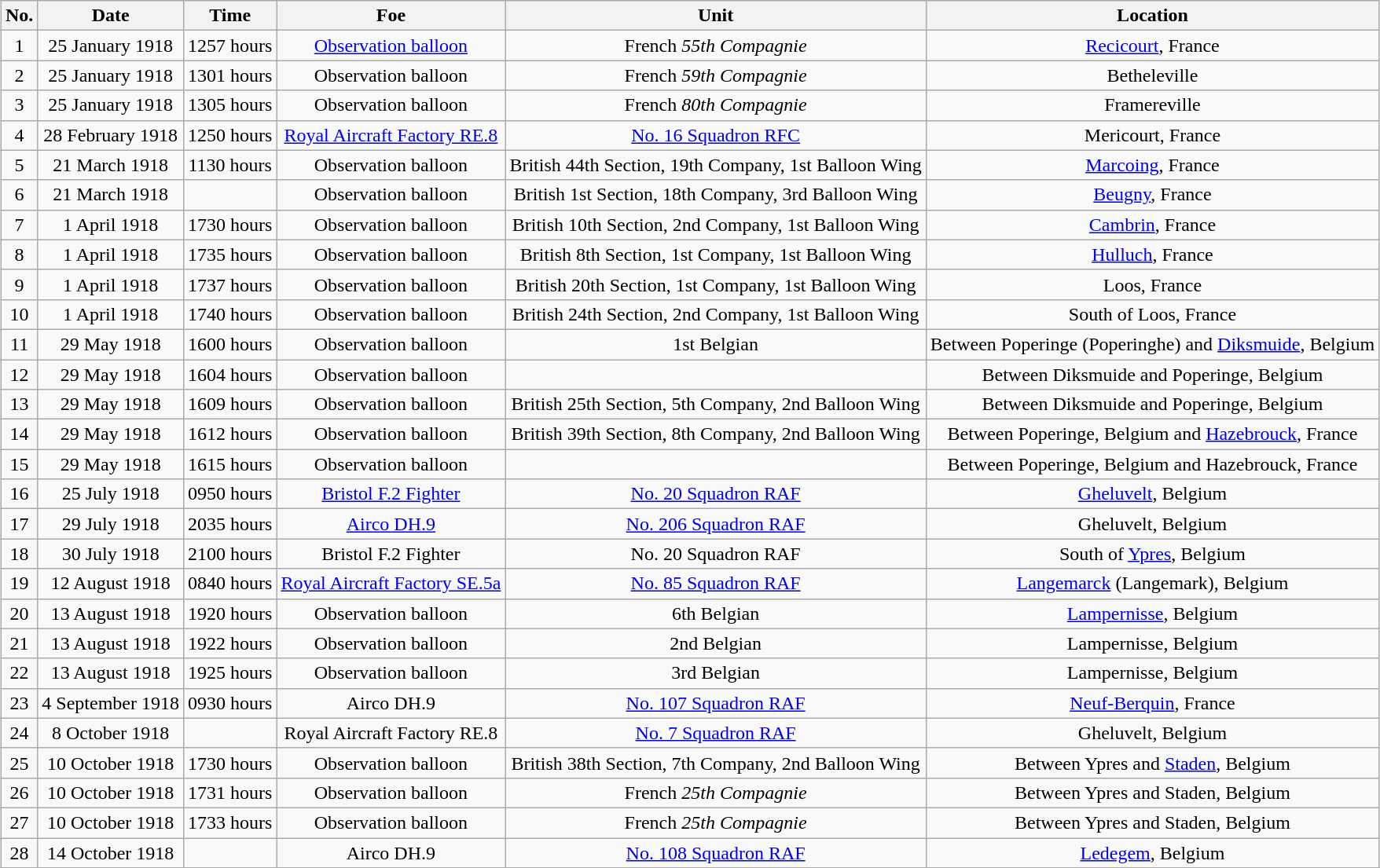<table class="wikitable" border="1" style="margin: 1em auto 1em auto">
<tr>
<th>No.</th>
<th>Date</th>
<th>Time</th>
<th>Foe</th>
<th>Unit</th>
<th>Location</th>
</tr>
<tr>
<td align="center">1</td>
<td align="center">25 January 1918</td>
<td align="center">1257 hours</td>
<td align="center"><a href='#'>Observation balloon</a></td>
<td align="center">French <em>55th Compagnie</em></td>
<td align="center"><a href='#'>Recicourt</a>, France</td>
</tr>
<tr>
<td align="center">2</td>
<td align="center">25 January 1918</td>
<td align="center">1301 hours</td>
<td align="center">Observation balloon</td>
<td align="center">French <em>59th Compagnie</em></td>
<td align="center">Betheleville</td>
</tr>
<tr>
<td align="center">3</td>
<td align="center">25 January 1918</td>
<td align="center">1305 hours</td>
<td align="center">Observation balloon</td>
<td align="center">French <em>80th Compagnie</em></td>
<td align="center">Framereville</td>
</tr>
<tr>
<td align="center">4</td>
<td align="center">28 February 1918</td>
<td align="center">1250 hours</td>
<td align="center"><a href='#'>Royal Aircraft Factory RE.8</a></td>
<td align="center"><a href='#'>No. 16 Squadron RFC</a></td>
<td align="center">Mericourt, France</td>
</tr>
<tr>
<td align="center">5</td>
<td align="center">21 March 1918</td>
<td align="center">1130 hours</td>
<td align="center">Observation balloon</td>
<td align="center">British 44th Section, 19th Company, 1st Balloon Wing</td>
<td align="center"><a href='#'>Marcoing</a>, France</td>
</tr>
<tr>
<td align="center">6</td>
<td align="center">21 March 1918</td>
<td align="center"></td>
<td align="center">Observation balloon</td>
<td align="center">British 1st Section, 18th Company, 3rd Balloon Wing</td>
<td align="center"><a href='#'>Beugny</a>, France</td>
</tr>
<tr>
<td align="center">7</td>
<td align="center">1 April 1918</td>
<td align="center">1730 hours</td>
<td align="center">Observation balloon</td>
<td align="center">British 10th Section, 2nd Company, 1st Balloon Wing</td>
<td align="center"><a href='#'>Cambrin</a>, France</td>
</tr>
<tr>
<td align="center">8</td>
<td align="center">1 April 1918</td>
<td align="center">1735 hours</td>
<td align="center">Observation balloon</td>
<td align="center">British 8th Section, 1st Company, 1st Balloon Wing</td>
<td align="center"><a href='#'>Hulluch</a>, France</td>
</tr>
<tr>
<td align="center">9</td>
<td align="center">1 April 1918</td>
<td align="center">1737 hours</td>
<td align="center">Observation balloon</td>
<td align="center">British 20th Section, 1st Company, 1st Balloon Wing</td>
<td align="center">Loos, France</td>
</tr>
<tr>
<td align="center">10</td>
<td align="center">1 April 1918</td>
<td align="center">1740 hours</td>
<td align="center">Observation balloon</td>
<td align="center">British 24th Section, 2nd Company, 1st Balloon Wing</td>
<td align="center">South of Loos, France</td>
</tr>
<tr>
<td align="center">11</td>
<td align="center">29 May 1918</td>
<td align="center">1600 hours</td>
<td align="center">Observation balloon</td>
<td align="center">1st Belgian</td>
<td align="center">Between Poperinge (Poperinghe) and <a href='#'>Diksmuide</a>, Belgium</td>
</tr>
<tr>
<td align="center">12</td>
<td align="center">29 May 1918</td>
<td align="center">1604 hours</td>
<td align="center">Observation balloon</td>
<td align="center"></td>
<td align="center">Between Diksmuide and Poperinge, Belgium</td>
</tr>
<tr>
<td align="center">13</td>
<td align="center">29 May 1918</td>
<td align="center">1609 hours</td>
<td align="center">Observation balloon</td>
<td align="center">British 25th Section, 5th Company, 2nd Balloon Wing</td>
<td align="center">Between Diksmuide and Poperinge, Belgium</td>
</tr>
<tr>
<td align="center">14</td>
<td align="center">29 May 1918</td>
<td align="center">1612 hours</td>
<td align="center">Observation balloon</td>
<td align="center">British 39th Section, 8th Company, 2nd Balloon Wing</td>
<td align="center">Between Poperinge, Belgium and <a href='#'>Hazebrouck</a>, France</td>
</tr>
<tr>
<td align="center">15</td>
<td align="center">29 May 1918</td>
<td align="center">1615 hours</td>
<td align="center">Observation balloon</td>
<td align="center"></td>
<td align="center">Between Poperinge, Belgium and Hazebrouck, France</td>
</tr>
<tr>
<td align="center">16</td>
<td align="center">25 July 1918</td>
<td align="center">0950 hours</td>
<td align="center"><a href='#'>Bristol F.2 Fighter</a></td>
<td align="center"><a href='#'>No. 20 Squadron RAF</a></td>
<td align="center"><a href='#'>Gheluvelt</a>, Belgium</td>
</tr>
<tr>
<td align="center">17</td>
<td align="center">29 July 1918</td>
<td align="center">2035 hours</td>
<td align="center"><a href='#'>Airco DH.9</a></td>
<td align="center"><a href='#'>No. 206 Squadron RAF</a></td>
<td align="center">Gheluvelt, Belgium</td>
</tr>
<tr>
<td align="center">18</td>
<td align="center">30 July 1918</td>
<td align="center">2100 hours</td>
<td align="center">Bristol F.2 Fighter</td>
<td align="center">No. 20 Squadron RAF</td>
<td align="center">South of <a href='#'>Ypres</a>, Belgium</td>
</tr>
<tr>
<td align="center">19</td>
<td align="center">12 August 1918</td>
<td align="center">0840 hours</td>
<td align="center"><a href='#'>Royal Aircraft Factory SE.5a</a></td>
<td align="center"><a href='#'>No. 85 Squadron RAF</a></td>
<td align="center"><a href='#'>Langemarck</a> (Langemark), Belgium</td>
</tr>
<tr>
<td align="center">20</td>
<td align="center">13 August 1918</td>
<td align="center">1920 hours</td>
<td align="center">Observation balloon</td>
<td align="center">6th Belgian</td>
<td align="center"><a href='#'>Lampernisse</a>, Belgium</td>
</tr>
<tr>
<td align="center">21</td>
<td align="center">13 August 1918</td>
<td align="center">1922 hours</td>
<td align="center">Observation balloon</td>
<td align="center">2nd Belgian</td>
<td align="center">Lampernisse, Belgium</td>
</tr>
<tr>
<td align="center">22</td>
<td align="center">13 August 1918</td>
<td align="center">1925 hours</td>
<td align="center">Observation balloon</td>
<td align="center">3rd Belgian</td>
<td align="center">Lampernisse, Belgium</td>
</tr>
<tr>
<td align="center">23</td>
<td align="center">4 September 1918</td>
<td align="center">0930 hours</td>
<td align="center">Airco DH.9</td>
<td align="center"><a href='#'>No. 107 Squadron RAF</a></td>
<td align="center"><a href='#'>Neuf-Berquin</a>, France</td>
</tr>
<tr>
<td align="center">24</td>
<td align="center">8 October 1918</td>
<td align="center"></td>
<td align="center">Royal Aircraft Factory RE.8</td>
<td align="center"><a href='#'>No. 7 Squadron RAF</a></td>
<td align="center">Gheluvelt, Belgium</td>
</tr>
<tr>
<td align="center">25</td>
<td align="center">10 October 1918</td>
<td align="center">1730 hours</td>
<td align="center">Observation balloon</td>
<td align="center">British 38th Section, 7th Company, 2nd Balloon Wing</td>
<td align="center">Between Ypres and <a href='#'>Staden</a>, Belgium</td>
</tr>
<tr>
<td align="center">26</td>
<td align="center">10 October 1918</td>
<td align="center">1731 hours</td>
<td align="center">Observation balloon</td>
<td align="center">French <em>25th Compagnie</em></td>
<td align="center">Between Ypres and Staden, Belgium</td>
</tr>
<tr>
<td align="center">27</td>
<td align="center">10 October 1918</td>
<td align="center">1733 hours</td>
<td align="center">Observation balloon</td>
<td align="center">French <em>25th Compagnie</em></td>
<td align="center">Between Ypres and Staden, Belgium</td>
</tr>
<tr>
<td align="center">28</td>
<td align="center">14 October 1918</td>
<td align="center"></td>
<td align="center">Airco DH.9</td>
<td align="center"><a href='#'>No. 108 Squadron RAF</a></td>
<td align="center"><a href='#'>Ledegem</a>, Belgium</td>
</tr>
<tr }>
</tr>
</table>
